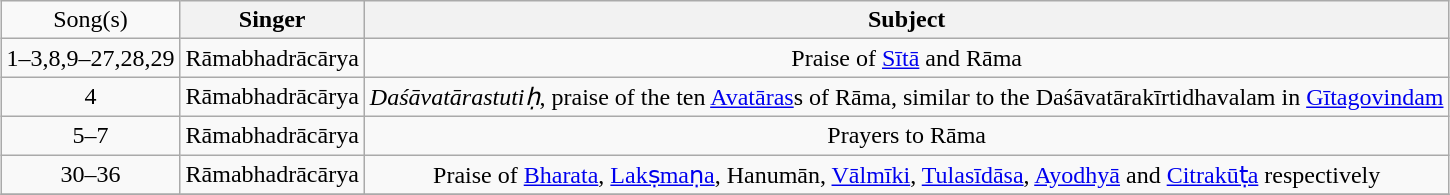<table class="wikitable" style="margin: 1em auto; text-align:center;" align="center">
<tr>
<td scope="row">Song(s)</td>
<th scope="col">Singer</th>
<th scope="col">Subject</th>
</tr>
<tr>
<td>1–3,8,9–27,28,29</td>
<td>Rāmabhadrācārya</td>
<td>Praise of <a href='#'>Sītā</a> and Rāma</td>
</tr>
<tr>
<td>4</td>
<td>Rāmabhadrācārya</td>
<td><em>Daśāvatārastutiḥ</em>, praise of the ten <a href='#'>Avatāras</a>s of Rāma, similar to the Daśāvatārakīrtidhavalam in <a href='#'>Gītagovindam</a></td>
</tr>
<tr>
<td>5–7</td>
<td>Rāmabhadrācārya</td>
<td>Prayers to Rāma</td>
</tr>
<tr>
<td>30–36</td>
<td>Rāmabhadrācārya</td>
<td>Praise of <a href='#'>Bharata</a>, <a href='#'>Lakṣmaṇa</a>, Hanumān, <a href='#'>Vālmīki</a>, <a href='#'>Tulasīdāsa</a>, <a href='#'>Ayodhyā</a> and <a href='#'>Citrakūṭa</a> respectively</td>
</tr>
<tr>
</tr>
</table>
